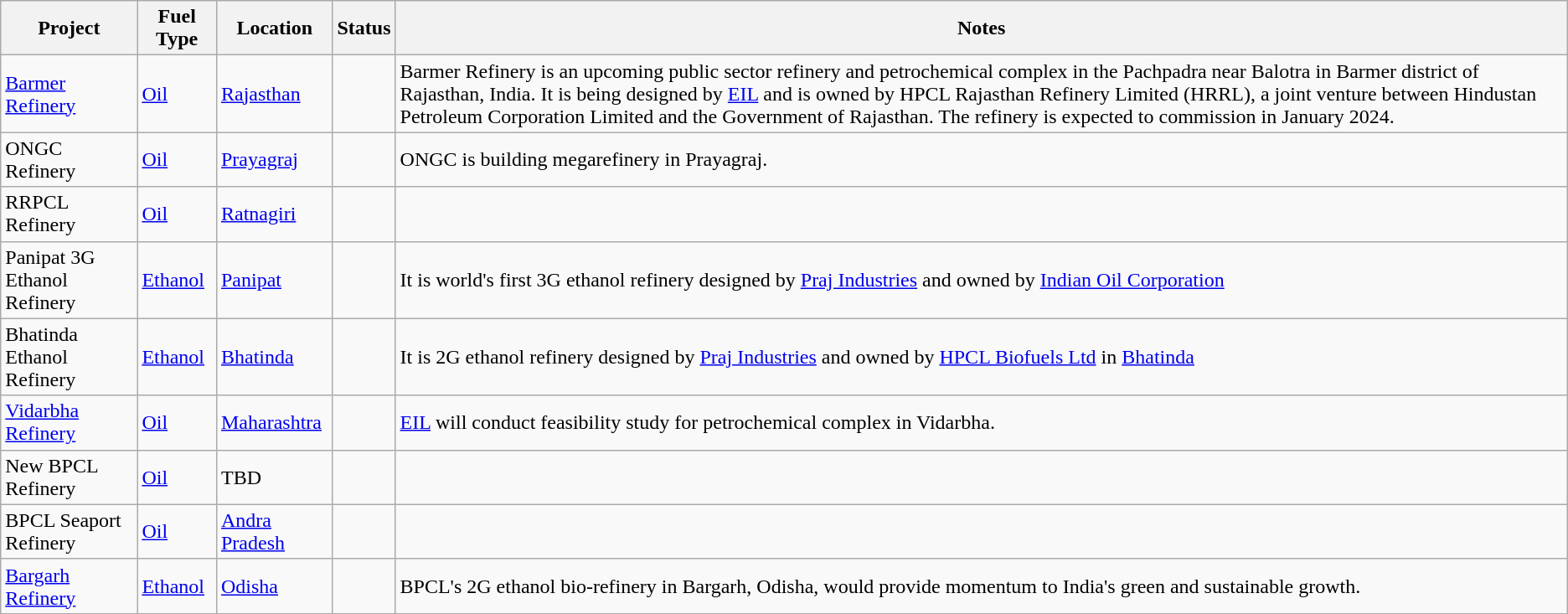<table class="wikitable sortable">
<tr>
<th>Project</th>
<th>Fuel Type</th>
<th>Location</th>
<th>Status</th>
<th>Notes</th>
</tr>
<tr>
<td><a href='#'>Barmer Refinery</a></td>
<td><a href='#'>Oil</a></td>
<td><a href='#'>Rajasthan</a></td>
<td></td>
<td>Barmer Refinery is an upcoming public sector refinery and petrochemical complex in the Pachpadra near Balotra in Barmer district of Rajasthan, India. It is being designed by <a href='#'>EIL</a> and is owned by HPCL Rajasthan Refinery Limited (HRRL), a joint venture between Hindustan Petroleum Corporation Limited and the Government of Rajasthan. The refinery is expected to commission in January 2024.</td>
</tr>
<tr>
<td>ONGC Refinery</td>
<td><a href='#'>Oil</a></td>
<td><a href='#'>Prayagraj</a></td>
<td></td>
<td>ONGC is building megarefinery in Prayagraj.</td>
</tr>
<tr>
<td>RRPCL Refinery</td>
<td><a href='#'>Oil</a></td>
<td><a href='#'>Ratnagiri</a></td>
<td></td>
<td></td>
</tr>
<tr>
<td>Panipat 3G Ethanol Refinery</td>
<td><a href='#'>Ethanol</a></td>
<td><a href='#'>Panipat</a></td>
<td></td>
<td>It is world's first 3G ethanol refinery designed by <a href='#'>Praj Industries</a> and owned by <a href='#'>Indian Oil Corporation</a></td>
</tr>
<tr>
<td>Bhatinda Ethanol Refinery</td>
<td><a href='#'>Ethanol</a></td>
<td><a href='#'>Bhatinda</a></td>
<td></td>
<td>It is 2G ethanol refinery designed by <a href='#'>Praj Industries</a> and owned by <a href='#'>HPCL Biofuels Ltd</a> in <a href='#'>Bhatinda</a></td>
</tr>
<tr>
<td><a href='#'>Vidarbha Refinery</a></td>
<td><a href='#'>Oil</a></td>
<td><a href='#'>Maharashtra</a></td>
<td></td>
<td><a href='#'>EIL</a> will conduct feasibility study for petrochemical complex in Vidarbha.</td>
</tr>
<tr>
<td>New BPCL Refinery</td>
<td><a href='#'>Oil</a></td>
<td>TBD</td>
<td></td>
<td></td>
</tr>
<tr>
<td>BPCL Seaport Refinery</td>
<td><a href='#'>Oil</a></td>
<td><a href='#'>Andra Pradesh</a></td>
<td></td>
<td></td>
</tr>
<tr>
<td><a href='#'>Bargarh Refinery</a></td>
<td><a href='#'>Ethanol</a></td>
<td><a href='#'>Odisha</a></td>
<td></td>
<td>BPCL's 2G ethanol bio-refinery in Bargarh, Odisha, would provide momentum to India's green and sustainable growth.</td>
</tr>
</table>
